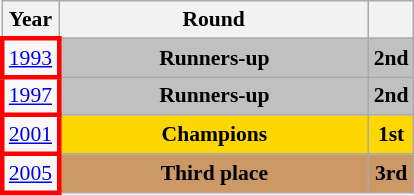<table class="wikitable" style="text-align: center; font-size:90%">
<tr>
<th>Year</th>
<th style="width:200px">Round</th>
<th></th>
</tr>
<tr>
<td style="border: 3px solid red"><a href='#'>1993</a></td>
<td bgcolor=Silver><strong>Runners-up</strong></td>
<td bgcolor=Silver><strong>2nd</strong></td>
</tr>
<tr>
<td style="border: 3px solid red"><a href='#'>1997</a></td>
<td bgcolor=Silver><strong>Runners-up</strong></td>
<td bgcolor=Silver><strong>2nd</strong></td>
</tr>
<tr>
<td style="border: 3px solid red"><a href='#'>2001</a></td>
<td bgcolor=Gold><strong>Champions</strong></td>
<td bgcolor=Gold><strong>1st</strong></td>
</tr>
<tr>
<td style="border: 3px solid red"><a href='#'>2005</a></td>
<td bgcolor="cc9966"><strong>Third place</strong></td>
<td bgcolor="cc9966"><strong>3rd</strong></td>
</tr>
</table>
